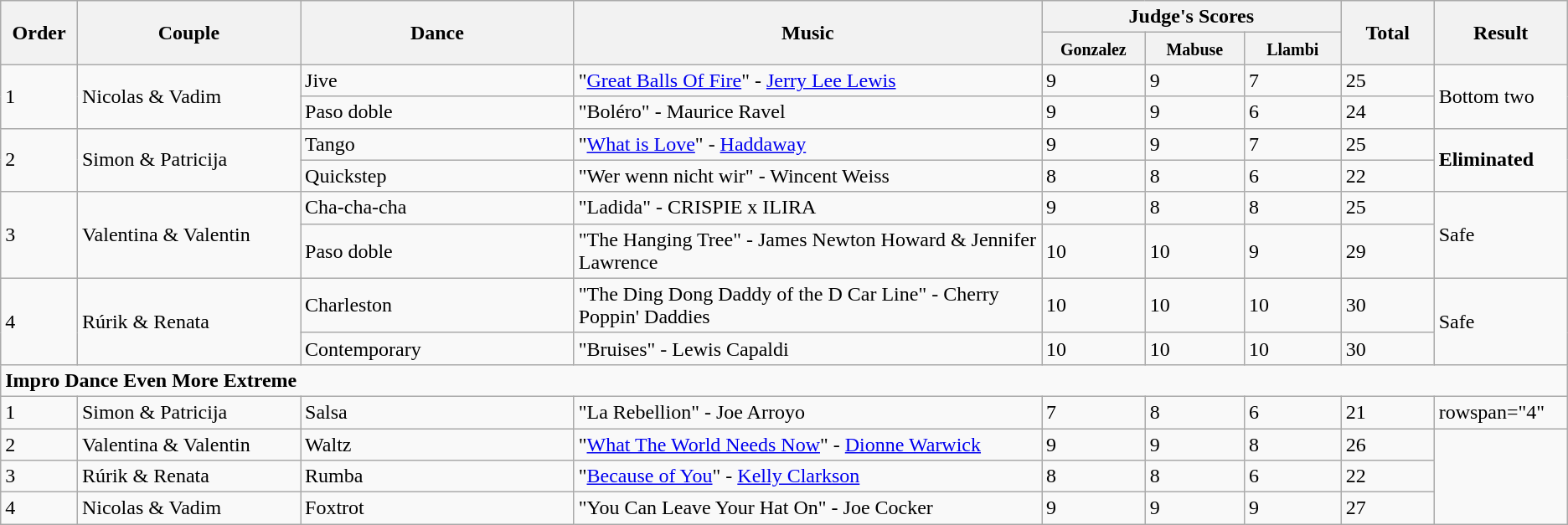<table class="wikitable sortable center">
<tr>
<th rowspan="2" style="width: 4em">Order</th>
<th rowspan="2" style="width: 17em">Couple</th>
<th rowspan="2" style="width: 20em">Dance</th>
<th rowspan="2" style="width: 40em">Music</th>
<th colspan="3">Judge's Scores</th>
<th rowspan="2" style="width: 6em">Total</th>
<th rowspan="2" style="width: 7em">Result</th>
</tr>
<tr>
<th style="width: 6em"><small>Gonzalez</small></th>
<th style="width: 6em"><small>Mabuse</small></th>
<th style="width: 6em"><small>Llambi</small></th>
</tr>
<tr>
<td rowspan="2">1</td>
<td rowspan="2">Nicolas & Vadim</td>
<td>Jive</td>
<td>"<a href='#'>Great Balls Of Fire</a>" -  <a href='#'>Jerry Lee Lewis</a></td>
<td>9</td>
<td>9</td>
<td>7</td>
<td>25</td>
<td rowspan="2">Bottom two</td>
</tr>
<tr>
<td>Paso doble</td>
<td>"Boléro" - Maurice Ravel</td>
<td>9</td>
<td>9</td>
<td>6</td>
<td>24</td>
</tr>
<tr>
<td rowspan="2">2</td>
<td rowspan="2">Simon & Patricija</td>
<td>Tango</td>
<td>"<a href='#'>What is Love</a>" - <a href='#'>Haddaway</a></td>
<td>9</td>
<td>9</td>
<td>7</td>
<td>25</td>
<td rowspan="2"><strong>Eliminated</strong></td>
</tr>
<tr>
<td>Quickstep</td>
<td>"Wer wenn nicht wir" - Wincent Weiss</td>
<td>8</td>
<td>8</td>
<td>6</td>
<td>22</td>
</tr>
<tr>
<td rowspan="2">3</td>
<td rowspan="2">Valentina & Valentin</td>
<td>Cha-cha-cha</td>
<td>"Ladida" - CRISPIE x ILIRA</td>
<td>9</td>
<td>8</td>
<td>8</td>
<td>25</td>
<td rowspan="2">Safe</td>
</tr>
<tr>
<td>Paso doble</td>
<td>"The Hanging Tree" - James Newton Howard & Jennifer Lawrence</td>
<td>10</td>
<td>10</td>
<td>9</td>
<td>29</td>
</tr>
<tr>
<td rowspan="2">4</td>
<td rowspan="2">Rúrik & Renata</td>
<td>Charleston</td>
<td>"The Ding Dong Daddy of the D Car Line" - Cherry Poppin' Daddies</td>
<td>10</td>
<td>10</td>
<td>10</td>
<td>30</td>
<td rowspan="2">Safe</td>
</tr>
<tr>
<td>Contemporary</td>
<td>"Bruises" - Lewis Capaldi</td>
<td>10</td>
<td>10</td>
<td>10</td>
<td>30</td>
</tr>
<tr>
<td colspan="9"><strong>Impro Dance Even More Extreme</strong></td>
</tr>
<tr>
<td>1</td>
<td>Simon & Patricija</td>
<td>Salsa</td>
<td>"La Rebellion" - Joe Arroyo</td>
<td>7</td>
<td>8</td>
<td>6</td>
<td>21</td>
<td>rowspan="4" </td>
</tr>
<tr>
<td>2</td>
<td>Valentina & Valentin</td>
<td>Waltz</td>
<td>"<a href='#'>What The World Needs Now</a>" - <a href='#'>Dionne Warwick</a></td>
<td>9</td>
<td>9</td>
<td>8</td>
<td>26</td>
</tr>
<tr>
<td>3</td>
<td>Rúrik & Renata</td>
<td>Rumba</td>
<td>"<a href='#'>Because of You</a>" - <a href='#'>Kelly Clarkson</a></td>
<td>8</td>
<td>8</td>
<td>6</td>
<td>22</td>
</tr>
<tr>
<td>4</td>
<td>Nicolas & Vadim</td>
<td>Foxtrot</td>
<td>"You Can Leave Your Hat On" - Joe Cocker</td>
<td>9</td>
<td>9</td>
<td>9</td>
<td>27</td>
</tr>
</table>
